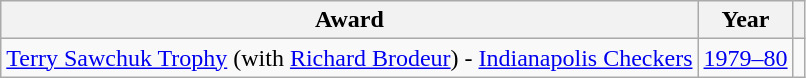<table class="wikitable">
<tr>
<th>Award</th>
<th>Year</th>
<th></th>
</tr>
<tr>
<td><a href='#'>Terry Sawchuk Trophy</a> (with <a href='#'>Richard Brodeur</a>) - <a href='#'>Indianapolis Checkers</a></td>
<td><a href='#'>1979–80</a></td>
<td></td>
</tr>
</table>
